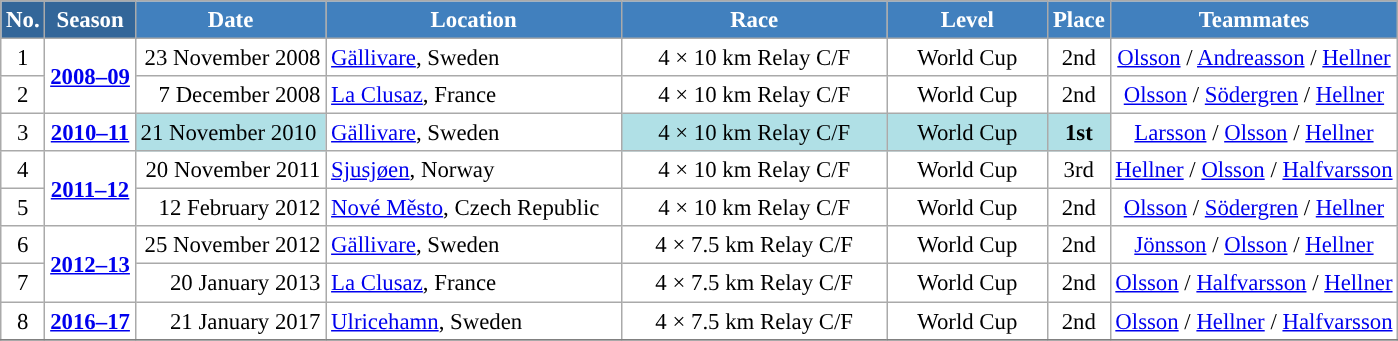<table class="wikitable sortable" style="font-size:95%; text-align:center; border:grey solid 1px; border-collapse:collapse; background:#ffffff;">
<tr style="background:#efefef;">
<th style="background-color:#369; color:white;">No.</th>
<th style="background-color:#369; color:white;">Season</th>
<th style="background-color:#4180be; color:white; width:120px;">Date</th>
<th style="background-color:#4180be; color:white; width:190px;">Location</th>
<th style="background-color:#4180be; color:white; width:170px;">Race</th>
<th style="background-color:#4180be; color:white; width:100px;">Level</th>
<th style="background-color:#4180be; color:white;">Place</th>
<th style="background-color:#4180be; color:white;">Teammates</th>
</tr>
<tr>
<td align=center>1</td>
<td rowspan=2 align=center><strong><a href='#'>2008–09</a></strong></td>
<td align=right>23 November 2008</td>
<td align=left> <a href='#'>Gällivare</a>, Sweden</td>
<td>4 × 10 km Relay C/F</td>
<td>World Cup</td>
<td>2nd</td>
<td><a href='#'>Olsson</a> / <a href='#'>Andreasson</a> / <a href='#'>Hellner</a></td>
</tr>
<tr>
<td align=center>2</td>
<td align=right>7 December 2008</td>
<td align=left> <a href='#'>La Clusaz</a>, France</td>
<td>4 × 10 km Relay C/F</td>
<td>World Cup</td>
<td>2nd</td>
<td><a href='#'>Olsson</a> / <a href='#'>Södergren</a> / <a href='#'>Hellner</a></td>
</tr>
<tr>
<td align=center>3</td>
<td rowspan=1 align=center><strong><a href='#'>2010–11</a></strong></td>
<td align=left bgcolor="#BOEOE6" align=right>21 November 2010</td>
<td align=left> <a href='#'>Gällivare</a>, Sweden</td>
<td bgcolor="#BOEOE6" align=center>4 × 10 km Relay C/F</td>
<td bgcolor="#BOEOE6">World Cup</td>
<td bgcolor="#BOEOE6"><strong>1st</strong></td>
<td><a href='#'>Larsson</a> / <a href='#'>Olsson</a> / <a href='#'>Hellner</a></td>
</tr>
<tr>
<td align=center>4</td>
<td rowspan=2 align=center><strong><a href='#'>2011–12</a></strong></td>
<td align=right>20 November 2011</td>
<td align=left> <a href='#'>Sjusjøen</a>, Norway</td>
<td>4 × 10 km Relay C/F</td>
<td>World Cup</td>
<td>3rd</td>
<td><a href='#'>Hellner</a> / <a href='#'>Olsson</a> / <a href='#'>Halfvarsson</a></td>
</tr>
<tr>
<td align=center>5</td>
<td align=right>12 February 2012</td>
<td align=left> <a href='#'>Nové Město</a>, Czech Republic</td>
<td>4 × 10 km Relay C/F</td>
<td>World Cup</td>
<td>2nd</td>
<td><a href='#'>Olsson</a> / <a href='#'>Södergren</a> / <a href='#'>Hellner</a></td>
</tr>
<tr>
<td align=center>6</td>
<td rowspan=2 align=center><strong><a href='#'>2012–13</a></strong></td>
<td align=right>25 November 2012</td>
<td align=left> <a href='#'>Gällivare</a>, Sweden</td>
<td>4 × 7.5 km Relay C/F</td>
<td>World Cup</td>
<td>2nd</td>
<td><a href='#'>Jönsson</a> / <a href='#'>Olsson</a> / <a href='#'>Hellner</a></td>
</tr>
<tr>
<td align=center>7</td>
<td align=right>20 January 2013</td>
<td align=left> <a href='#'>La Clusaz</a>, France</td>
<td>4 × 7.5 km Relay C/F</td>
<td>World Cup</td>
<td>2nd</td>
<td><a href='#'>Olsson</a> / <a href='#'>Halfvarsson</a> / <a href='#'>Hellner</a></td>
</tr>
<tr>
<td align=center>8</td>
<td rowspan=1 align=center><strong><a href='#'>2016–17</a></strong></td>
<td align=right>21 January 2017</td>
<td align=left> <a href='#'>Ulricehamn</a>, Sweden</td>
<td>4 × 7.5 km Relay C/F</td>
<td>World Cup</td>
<td>2nd</td>
<td><a href='#'>Olsson</a> / <a href='#'>Hellner</a> / <a href='#'>Halfvarsson</a></td>
</tr>
<tr>
</tr>
</table>
